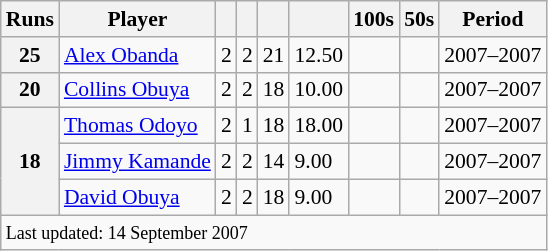<table class="wikitable"style="font-size: 90%">
<tr>
<th>Runs</th>
<th>Player</th>
<th></th>
<th></th>
<th></th>
<th></th>
<th>100s</th>
<th>50s</th>
<th>Period</th>
</tr>
<tr>
<th>25</th>
<td><a href='#'>Alex Obanda</a></td>
<td>2</td>
<td>2</td>
<td>21</td>
<td>12.50</td>
<td></td>
<td></td>
<td>2007–2007</td>
</tr>
<tr>
<th>20</th>
<td><a href='#'>Collins Obuya</a></td>
<td>2</td>
<td>2</td>
<td>18</td>
<td>10.00</td>
<td></td>
<td></td>
<td>2007–2007</td>
</tr>
<tr>
<th rowspan=3>18</th>
<td><a href='#'>Thomas Odoyo</a></td>
<td>2</td>
<td>1</td>
<td>18</td>
<td>18.00</td>
<td></td>
<td></td>
<td>2007–2007</td>
</tr>
<tr>
<td><a href='#'>Jimmy Kamande</a></td>
<td>2</td>
<td>2</td>
<td>14</td>
<td>9.00</td>
<td></td>
<td></td>
<td>2007–2007</td>
</tr>
<tr>
<td><a href='#'>David Obuya</a></td>
<td>2</td>
<td>2</td>
<td>18</td>
<td>9.00</td>
<td></td>
<td></td>
<td>2007–2007</td>
</tr>
<tr>
<td colspan="9"><small>Last updated: 14 September 2007</small></td>
</tr>
</table>
